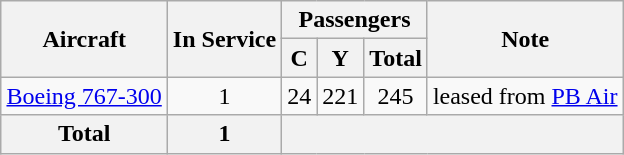<table class="wikitable" style="margin:1em auto; border-collapse:collapse;text-align:center">
<tr>
<th rowspan="2">Aircraft</th>
<th rowspan="2">In Service</th>
<th colspan="3">Passengers</th>
<th rowspan="2">Note</th>
</tr>
<tr>
<th><abbr>C</abbr></th>
<th><abbr>Y</abbr></th>
<th>Total</th>
</tr>
<tr>
<td><a href='#'>Boeing 767-300</a></td>
<td>1</td>
<td>24</td>
<td>221</td>
<td>245</td>
<td>leased from <a href='#'>PB Air</a></td>
</tr>
<tr>
<th>Total</th>
<th>1</th>
<th colspan="5"></th>
</tr>
</table>
